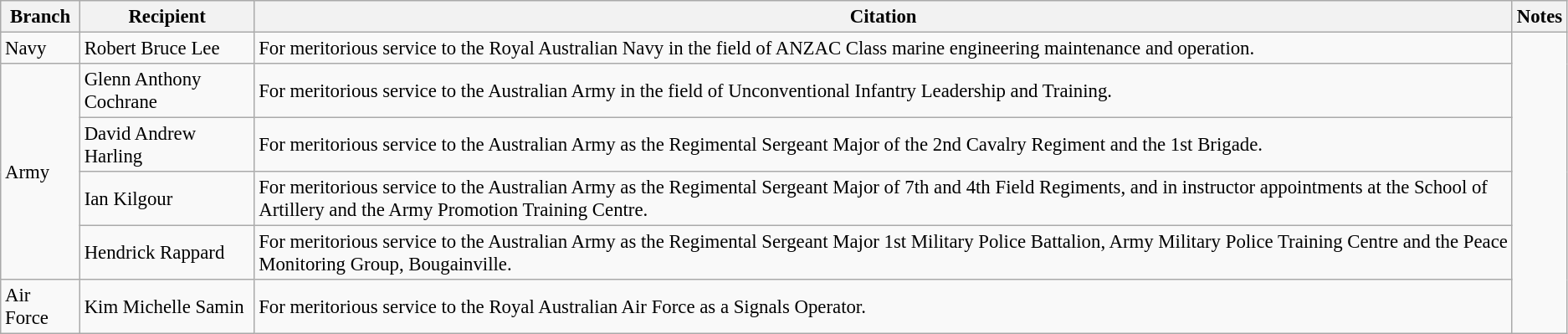<table class="wikitable" style="font-size:95%;">
<tr>
<th>Branch</th>
<th>Recipient</th>
<th>Citation</th>
<th>Notes</th>
</tr>
<tr>
<td>Navy</td>
<td> Robert Bruce Lee</td>
<td>For meritorious service to the Royal Australian Navy in the field of ANZAC Class marine engineering maintenance and operation.</td>
<td rowspan=6></td>
</tr>
<tr>
<td rowspan=4>Army</td>
<td> Glenn Anthony Cochrane</td>
<td>For meritorious service to the Australian Army in the field of Unconventional Infantry Leadership and Training.</td>
</tr>
<tr>
<td> David Andrew Harling</td>
<td>For meritorious service to the Australian Army as the Regimental Sergeant Major of the 2nd Cavalry Regiment and the 1st Brigade.</td>
</tr>
<tr>
<td> Ian Kilgour</td>
<td>For meritorious service to the Australian Army as the Regimental Sergeant Major of 7th and 4th Field Regiments, and in instructor appointments at the School of Artillery and the Army Promotion Training Centre.</td>
</tr>
<tr>
<td> Hendrick Rappard</td>
<td>For meritorious service to the Australian Army as the Regimental Sergeant Major 1st Military Police Battalion, Army Military Police Training Centre and the Peace Monitoring Group, Bougainville.</td>
</tr>
<tr>
<td>Air Force</td>
<td> Kim Michelle Samin</td>
<td>For meritorious service to the Royal Australian Air Force as a Signals Operator.</td>
</tr>
</table>
